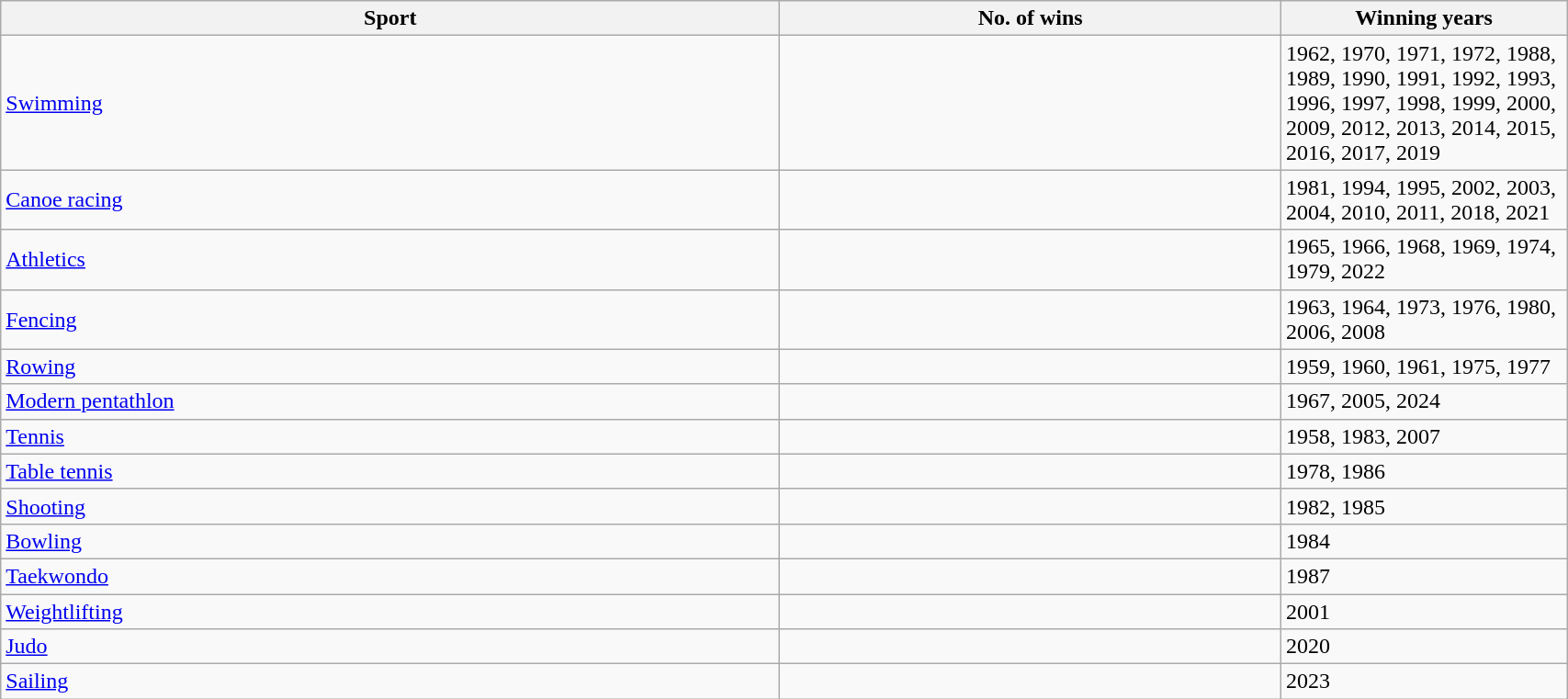<table class="wikitable sortable"  style="width:90%">
<tr>
<th>Sport</th>
<th>No. of wins</th>
<th width=200>Winning years</th>
</tr>
<tr>
<td> <a href='#'>Swimming</a></td>
<td></td>
<td>1962, 1970, 1971, 1972, 1988, 1989, 1990, 1991, 1992, 1993, 1996, 1997, 1998, 1999, 2000, 2009, 2012, 2013, 2014, 2015, 2016, 2017, 2019</td>
</tr>
<tr>
<td> <a href='#'>Canoe racing</a></td>
<td></td>
<td>1981, 1994, 1995, 2002, 2003, 2004, 2010, 2011, 2018, 2021</td>
</tr>
<tr>
<td> <a href='#'>Athletics</a></td>
<td></td>
<td>1965, 1966, 1968, 1969, 1974, 1979, 2022</td>
</tr>
<tr>
<td> <a href='#'>Fencing</a></td>
<td></td>
<td>1963, 1964, 1973, 1976, 1980, 2006, 2008</td>
</tr>
<tr>
<td> <a href='#'>Rowing</a></td>
<td></td>
<td>1959, 1960, 1961, 1975, 1977</td>
</tr>
<tr>
<td> <a href='#'>Modern pentathlon</a></td>
<td></td>
<td>1967, 2005, 2024</td>
</tr>
<tr>
<td> <a href='#'>Tennis</a></td>
<td></td>
<td>1958, 1983, 2007</td>
</tr>
<tr>
<td> <a href='#'>Table tennis</a></td>
<td></td>
<td>1978, 1986</td>
</tr>
<tr>
<td> <a href='#'>Shooting</a></td>
<td></td>
<td>1982, 1985</td>
</tr>
<tr>
<td> <a href='#'>Bowling</a></td>
<td></td>
<td>1984</td>
</tr>
<tr>
<td> <a href='#'>Taekwondo</a></td>
<td></td>
<td>1987</td>
</tr>
<tr>
<td> <a href='#'>Weightlifting</a></td>
<td></td>
<td>2001</td>
</tr>
<tr>
<td> <a href='#'>Judo</a></td>
<td></td>
<td>2020</td>
</tr>
<tr>
<td> <a href='#'>Sailing</a></td>
<td></td>
<td>2023</td>
</tr>
</table>
